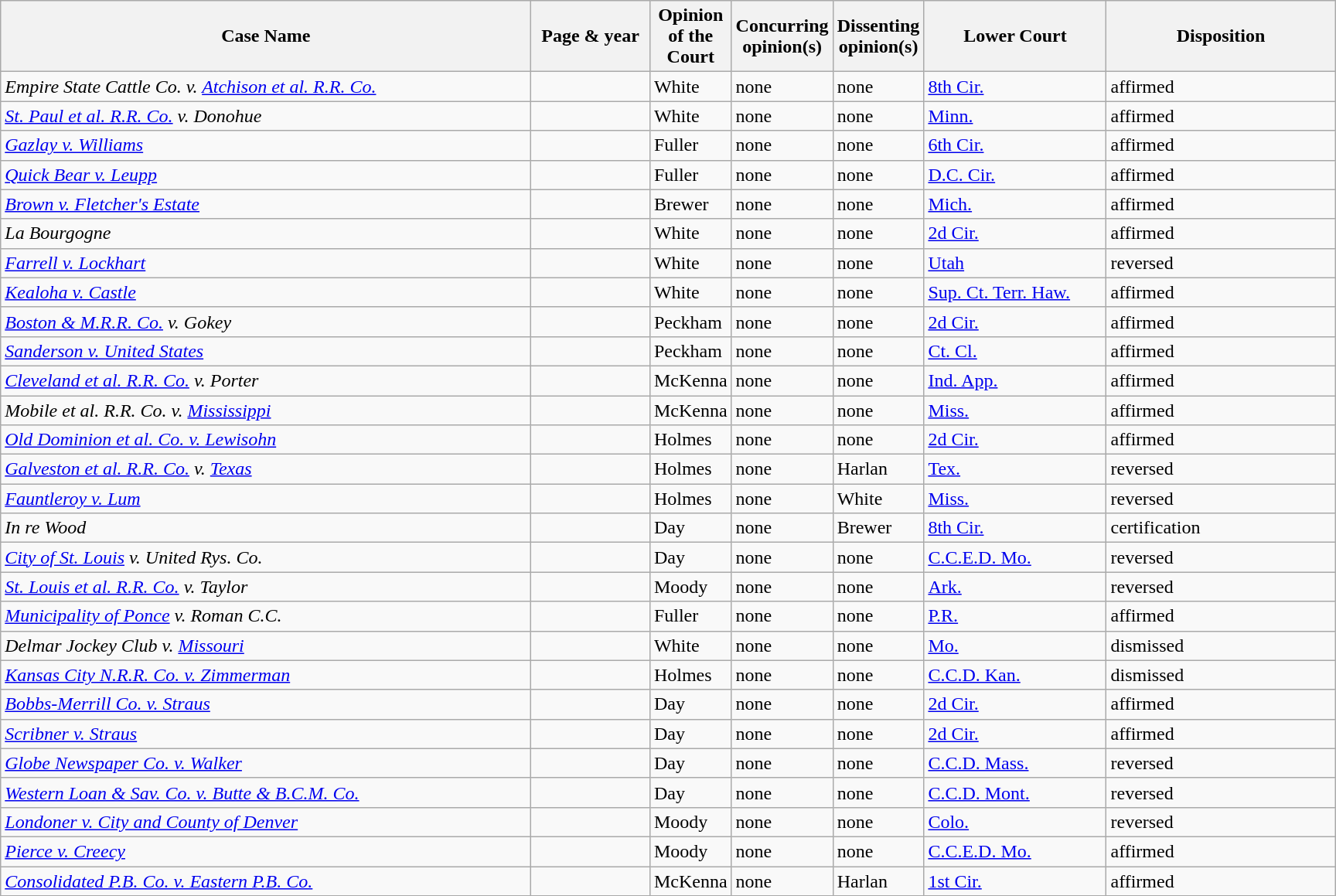<table class="wikitable sortable">
<tr>
<th scope="col" style="width: 450px;">Case Name</th>
<th scope="col" style="width: 95px;">Page & year</th>
<th scope="col" style="width: 10px;">Opinion of the Court</th>
<th scope="col" style="width: 10px;">Concurring opinion(s)</th>
<th scope="col" style="width: 10px;">Dissenting opinion(s)</th>
<th scope="col" style="width: 150px;">Lower Court</th>
<th scope="col" style="width: 190px;">Disposition</th>
</tr>
<tr>
<td><em>Empire State Cattle Co. v. <a href='#'>Atchison et al. R.R. Co.</a></em></td>
<td align="right"></td>
<td>White</td>
<td>none</td>
<td>none</td>
<td><a href='#'>8th Cir.</a></td>
<td>affirmed</td>
</tr>
<tr>
<td><em><a href='#'>St. Paul et al. R.R. Co.</a> v. Donohue</em></td>
<td align="right"></td>
<td>White</td>
<td>none</td>
<td>none</td>
<td><a href='#'>Minn.</a></td>
<td>affirmed</td>
</tr>
<tr>
<td><em><a href='#'>Gazlay v. Williams</a></em></td>
<td align="right"></td>
<td>Fuller</td>
<td>none</td>
<td>none</td>
<td><a href='#'>6th Cir.</a></td>
<td>affirmed</td>
</tr>
<tr>
<td><em><a href='#'>Quick Bear v. Leupp</a></em></td>
<td align="right"></td>
<td>Fuller</td>
<td>none</td>
<td>none</td>
<td><a href='#'>D.C. Cir.</a></td>
<td>affirmed</td>
</tr>
<tr>
<td><em><a href='#'>Brown v. Fletcher's Estate</a></em></td>
<td align="right"></td>
<td>Brewer</td>
<td>none</td>
<td>none</td>
<td><a href='#'>Mich.</a></td>
<td>affirmed</td>
</tr>
<tr>
<td><em>La Bourgogne</em></td>
<td align="right"></td>
<td>White</td>
<td>none</td>
<td>none</td>
<td><a href='#'>2d Cir.</a></td>
<td>affirmed</td>
</tr>
<tr>
<td><em><a href='#'>Farrell v. Lockhart</a></em></td>
<td align="right"></td>
<td>White</td>
<td>none</td>
<td>none</td>
<td><a href='#'>Utah</a></td>
<td>reversed</td>
</tr>
<tr>
<td><em><a href='#'>Kealoha v. Castle</a></em></td>
<td align="right"></td>
<td>White</td>
<td>none</td>
<td>none</td>
<td><a href='#'>Sup. Ct. Terr. Haw.</a></td>
<td>affirmed</td>
</tr>
<tr>
<td><em><a href='#'>Boston & M.R.R. Co.</a> v. Gokey</em></td>
<td align="right"></td>
<td>Peckham</td>
<td>none</td>
<td>none</td>
<td><a href='#'>2d Cir.</a></td>
<td>affirmed</td>
</tr>
<tr>
<td><em><a href='#'>Sanderson v. United States</a></em></td>
<td align="right"></td>
<td>Peckham</td>
<td>none</td>
<td>none</td>
<td><a href='#'>Ct. Cl.</a></td>
<td>affirmed</td>
</tr>
<tr>
<td><em><a href='#'>Cleveland et al. R.R. Co.</a> v. Porter</em></td>
<td align="right"></td>
<td>McKenna</td>
<td>none</td>
<td>none</td>
<td><a href='#'>Ind. App.</a></td>
<td>affirmed</td>
</tr>
<tr>
<td><em>Mobile et al. R.R. Co. v. <a href='#'>Mississippi</a></em></td>
<td align="right"></td>
<td>McKenna</td>
<td>none</td>
<td>none</td>
<td><a href='#'>Miss.</a></td>
<td>affirmed</td>
</tr>
<tr>
<td><em><a href='#'>Old Dominion et al. Co. v. Lewisohn</a></em></td>
<td align="right"></td>
<td>Holmes</td>
<td>none</td>
<td>none</td>
<td><a href='#'>2d Cir.</a></td>
<td>affirmed</td>
</tr>
<tr>
<td><em><a href='#'>Galveston et al. R.R. Co.</a> v. <a href='#'>Texas</a></em></td>
<td align="right"></td>
<td>Holmes</td>
<td>none</td>
<td>Harlan</td>
<td><a href='#'>Tex.</a></td>
<td>reversed</td>
</tr>
<tr>
<td><em><a href='#'>Fauntleroy v. Lum</a></em></td>
<td align="right"></td>
<td>Holmes</td>
<td>none</td>
<td>White</td>
<td><a href='#'>Miss.</a></td>
<td>reversed</td>
</tr>
<tr>
<td><em>In re Wood</em></td>
<td align="right"></td>
<td>Day</td>
<td>none</td>
<td>Brewer</td>
<td><a href='#'>8th Cir.</a></td>
<td>certification</td>
</tr>
<tr>
<td><em><a href='#'>City of St. Louis</a> v. United Rys. Co.</em></td>
<td align="right"></td>
<td>Day</td>
<td>none</td>
<td>none</td>
<td><a href='#'>C.C.E.D. Mo.</a></td>
<td>reversed</td>
</tr>
<tr>
<td><em><a href='#'>St. Louis et al. R.R. Co.</a> v. Taylor</em></td>
<td align="right"></td>
<td>Moody</td>
<td>none</td>
<td>none</td>
<td><a href='#'>Ark.</a></td>
<td>reversed</td>
</tr>
<tr>
<td><em><a href='#'>Municipality of Ponce</a> v. Roman C.C.</em></td>
<td align="right"></td>
<td>Fuller</td>
<td>none</td>
<td>none</td>
<td><a href='#'>P.R.</a></td>
<td>affirmed</td>
</tr>
<tr>
<td><em>Delmar Jockey Club v. <a href='#'>Missouri</a></em></td>
<td align="right"></td>
<td>White</td>
<td>none</td>
<td>none</td>
<td><a href='#'>Mo.</a></td>
<td>dismissed</td>
</tr>
<tr>
<td><em><a href='#'>Kansas City N.R.R. Co. v. Zimmerman</a></em></td>
<td align="right"></td>
<td>Holmes</td>
<td>none</td>
<td>none</td>
<td><a href='#'>C.C.D. Kan.</a></td>
<td>dismissed</td>
</tr>
<tr>
<td><em><a href='#'>Bobbs-Merrill Co. v. Straus</a></em></td>
<td align="right"></td>
<td>Day</td>
<td>none</td>
<td>none</td>
<td><a href='#'>2d Cir.</a></td>
<td>affirmed</td>
</tr>
<tr>
<td><em><a href='#'>Scribner v. Straus</a></em></td>
<td align="right"></td>
<td>Day</td>
<td>none</td>
<td>none</td>
<td><a href='#'>2d Cir.</a></td>
<td>affirmed</td>
</tr>
<tr>
<td><em><a href='#'>Globe Newspaper Co. v. Walker</a></em></td>
<td align="right"></td>
<td>Day</td>
<td>none</td>
<td>none</td>
<td><a href='#'>C.C.D. Mass.</a></td>
<td>reversed</td>
</tr>
<tr>
<td><em><a href='#'>Western Loan & Sav. Co. v. Butte & B.C.M. Co.</a></em></td>
<td align="right"></td>
<td>Day</td>
<td>none</td>
<td>none</td>
<td><a href='#'>C.C.D. Mont.</a></td>
<td>reversed</td>
</tr>
<tr>
<td><em><a href='#'>Londoner v. City and County of Denver</a></em></td>
<td align="right"></td>
<td>Moody</td>
<td>none</td>
<td>none</td>
<td><a href='#'>Colo.</a></td>
<td>reversed</td>
</tr>
<tr>
<td><em><a href='#'>Pierce v. Creecy</a></em></td>
<td align="right"></td>
<td>Moody</td>
<td>none</td>
<td>none</td>
<td><a href='#'>C.C.E.D. Mo.</a></td>
<td>affirmed</td>
</tr>
<tr>
<td><em><a href='#'>Consolidated P.B. Co. v. Eastern P.B. Co.</a></em></td>
<td align="right"></td>
<td>McKenna</td>
<td>none</td>
<td>Harlan</td>
<td><a href='#'>1st Cir.</a></td>
<td>affirmed</td>
</tr>
<tr>
</tr>
</table>
